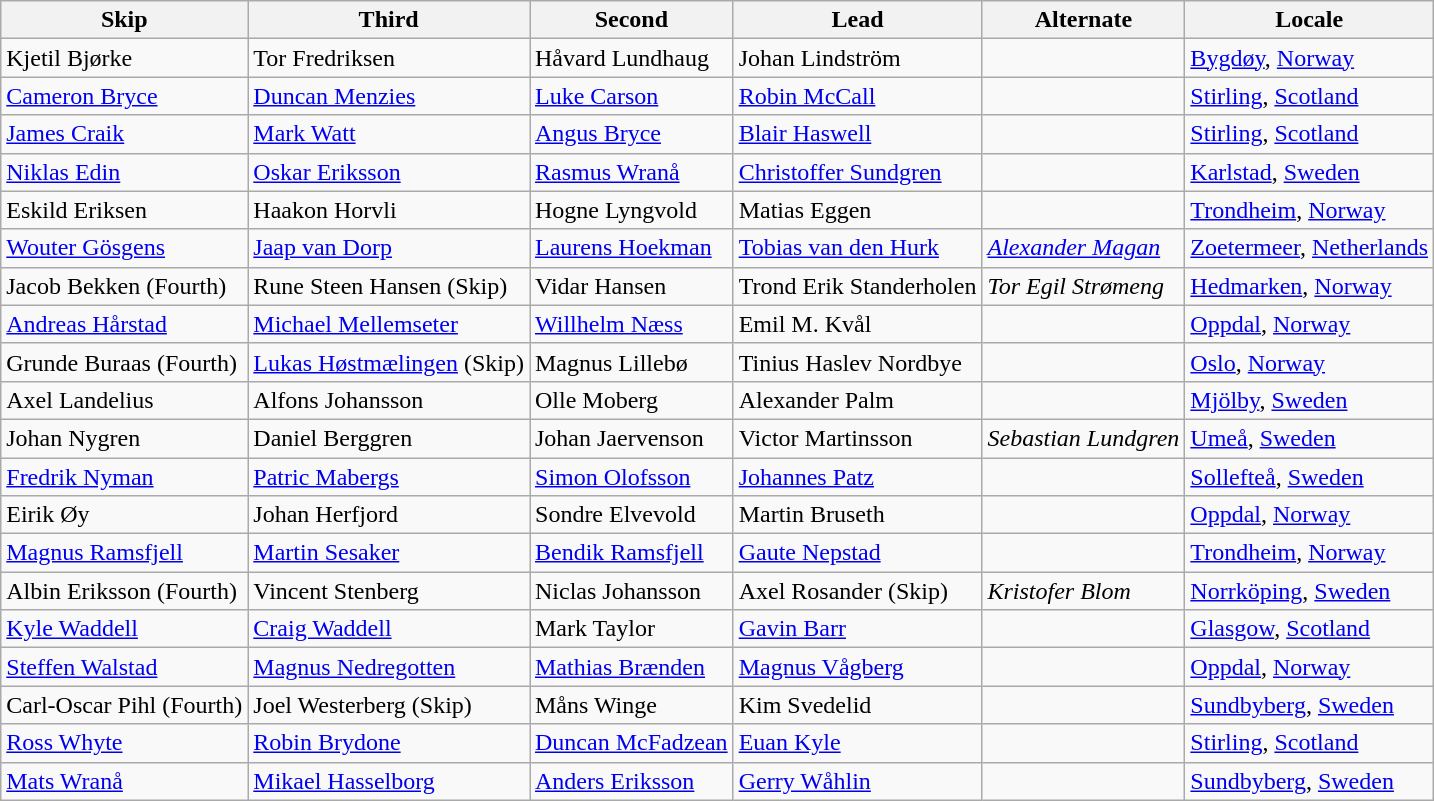<table class=wikitable>
<tr>
<th scope="col">Skip</th>
<th scope="col">Third</th>
<th scope="col">Second</th>
<th scope="col">Lead</th>
<th scope="col">Alternate</th>
<th scope="col">Locale</th>
</tr>
<tr>
<td>Kjetil Bjørke</td>
<td>Tor Fredriksen</td>
<td>Håvard Lundhaug</td>
<td>Johan Lindström</td>
<td></td>
<td> <a href='#'>Bygdøy</a>, <a href='#'>Norway</a></td>
</tr>
<tr>
<td><a href='#'>Cameron Bryce</a></td>
<td><a href='#'>Duncan Menzies</a></td>
<td><a href='#'>Luke Carson</a></td>
<td><a href='#'>Robin McCall</a></td>
<td></td>
<td> <a href='#'>Stirling</a>, <a href='#'>Scotland</a></td>
</tr>
<tr>
<td><a href='#'>James Craik</a></td>
<td><a href='#'>Mark Watt</a></td>
<td><a href='#'>Angus Bryce</a></td>
<td><a href='#'>Blair Haswell</a></td>
<td></td>
<td> <a href='#'>Stirling</a>, <a href='#'>Scotland</a></td>
</tr>
<tr>
<td><a href='#'>Niklas Edin</a></td>
<td><a href='#'>Oskar Eriksson</a></td>
<td><a href='#'>Rasmus Wranå</a></td>
<td><a href='#'>Christoffer Sundgren</a></td>
<td></td>
<td> <a href='#'>Karlstad</a>, <a href='#'>Sweden</a></td>
</tr>
<tr>
<td>Eskild Eriksen</td>
<td>Haakon Horvli</td>
<td>Hogne Lyngvold</td>
<td>Matias Eggen</td>
<td></td>
<td> <a href='#'>Trondheim</a>, <a href='#'>Norway</a></td>
</tr>
<tr>
<td><a href='#'>Wouter Gösgens</a></td>
<td><a href='#'>Jaap van Dorp</a></td>
<td><a href='#'>Laurens Hoekman</a></td>
<td><a href='#'>Tobias van den Hurk</a></td>
<td><em><a href='#'>Alexander Magan</a></em></td>
<td> <a href='#'>Zoetermeer</a>, <a href='#'>Netherlands</a></td>
</tr>
<tr>
<td>Jacob Bekken (Fourth)</td>
<td>Rune Steen Hansen (Skip)</td>
<td>Vidar Hansen</td>
<td>Trond Erik Standerholen</td>
<td><em>Tor Egil Strømeng</em></td>
<td> <a href='#'>Hedmarken</a>, <a href='#'>Norway</a></td>
</tr>
<tr>
<td><a href='#'>Andreas Hårstad</a></td>
<td><a href='#'>Michael Mellemseter</a></td>
<td><a href='#'>Willhelm Næss</a></td>
<td>Emil M. Kvål</td>
<td></td>
<td> <a href='#'>Oppdal</a>, <a href='#'>Norway</a></td>
</tr>
<tr>
<td>Grunde Buraas (Fourth)</td>
<td><a href='#'>Lukas Høstmælingen</a> (Skip)</td>
<td>Magnus Lillebø</td>
<td>Tinius Haslev Nordbye</td>
<td></td>
<td> <a href='#'>Oslo</a>, <a href='#'>Norway</a></td>
</tr>
<tr>
<td>Axel Landelius</td>
<td>Alfons Johansson</td>
<td>Olle Moberg</td>
<td>Alexander Palm</td>
<td></td>
<td> <a href='#'>Mjölby</a>, <a href='#'>Sweden</a></td>
</tr>
<tr>
<td>Johan Nygren</td>
<td>Daniel Berggren</td>
<td>Johan Jaervenson</td>
<td>Victor Martinsson</td>
<td><em>Sebastian Lundgren</em></td>
<td> <a href='#'>Umeå</a>, <a href='#'>Sweden</a></td>
</tr>
<tr>
<td><a href='#'>Fredrik Nyman</a></td>
<td><a href='#'>Patric Mabergs</a></td>
<td><a href='#'>Simon Olofsson</a></td>
<td><a href='#'>Johannes Patz</a></td>
<td></td>
<td> <a href='#'>Sollefteå</a>, <a href='#'>Sweden</a></td>
</tr>
<tr>
<td>Eirik Øy</td>
<td>Johan Herfjord</td>
<td>Sondre Elvevold</td>
<td>Martin Bruseth</td>
<td></td>
<td> <a href='#'>Oppdal</a>, <a href='#'>Norway</a></td>
</tr>
<tr>
<td><a href='#'>Magnus Ramsfjell</a></td>
<td><a href='#'>Martin Sesaker</a></td>
<td><a href='#'>Bendik Ramsfjell</a></td>
<td><a href='#'>Gaute Nepstad</a></td>
<td></td>
<td> <a href='#'>Trondheim</a>, <a href='#'>Norway</a></td>
</tr>
<tr>
<td>Albin Eriksson (Fourth)</td>
<td>Vincent Stenberg</td>
<td>Niclas Johansson</td>
<td>Axel Rosander (Skip)</td>
<td><em>Kristofer Blom</em></td>
<td> <a href='#'>Norrköping</a>, <a href='#'>Sweden</a></td>
</tr>
<tr>
<td><a href='#'>Kyle Waddell</a></td>
<td><a href='#'>Craig Waddell</a></td>
<td>Mark Taylor</td>
<td><a href='#'>Gavin Barr</a></td>
<td></td>
<td> <a href='#'>Glasgow</a>, <a href='#'>Scotland</a></td>
</tr>
<tr>
<td><a href='#'>Steffen Walstad</a></td>
<td><a href='#'>Magnus Nedregotten</a></td>
<td><a href='#'>Mathias Brænden</a></td>
<td><a href='#'>Magnus Vågberg</a></td>
<td></td>
<td> <a href='#'>Oppdal</a>, <a href='#'>Norway</a></td>
</tr>
<tr>
<td>Carl-Oscar Pihl (Fourth)</td>
<td>Joel Westerberg (Skip)</td>
<td>Måns Winge</td>
<td>Kim Svedelid</td>
<td></td>
<td> <a href='#'>Sundbyberg</a>, <a href='#'>Sweden</a></td>
</tr>
<tr>
<td><a href='#'>Ross Whyte</a></td>
<td><a href='#'>Robin Brydone</a></td>
<td><a href='#'>Duncan McFadzean</a></td>
<td><a href='#'>Euan Kyle</a></td>
<td></td>
<td> <a href='#'>Stirling</a>, <a href='#'>Scotland</a></td>
</tr>
<tr>
<td><a href='#'>Mats Wranå</a></td>
<td><a href='#'>Mikael Hasselborg</a></td>
<td><a href='#'>Anders Eriksson</a></td>
<td><a href='#'>Gerry Wåhlin</a></td>
<td></td>
<td> <a href='#'>Sundbyberg</a>, <a href='#'>Sweden</a></td>
</tr>
</table>
